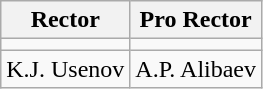<table class="wikitable">
<tr>
<th>Rector</th>
<th>Pro Rector</th>
</tr>
<tr>
<td></td>
<td></td>
</tr>
<tr>
<td>K.J. Usenov</td>
<td>A.P. Alibaev</td>
</tr>
</table>
